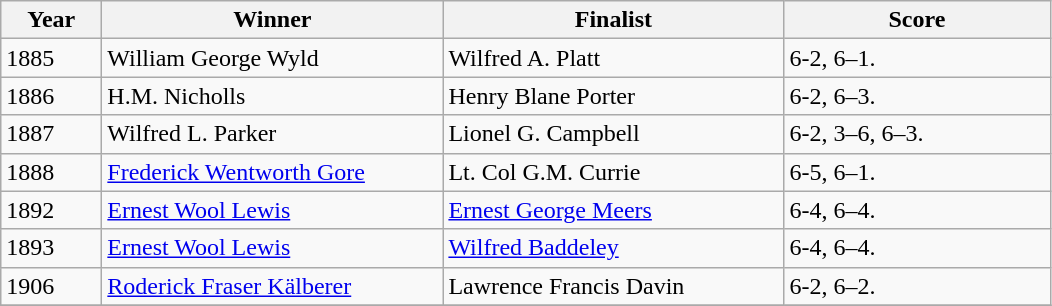<table class="wikitable">
<tr>
<th style="width:60px;">Year</th>
<th style="width:220px;">Winner</th>
<th style="width:220px;">Finalist</th>
<th style="width:170px;">Score</th>
</tr>
<tr>
<td>1885</td>
<td> William George Wyld</td>
<td> Wilfred A. Platt</td>
<td>6-2, 6–1.</td>
</tr>
<tr>
<td>1886</td>
<td> H.M. Nicholls</td>
<td> Henry Blane Porter</td>
<td>6-2, 6–3.</td>
</tr>
<tr>
<td>1887</td>
<td> Wilfred L. Parker</td>
<td> Lionel G. Campbell</td>
<td>6-2, 3–6, 6–3.</td>
</tr>
<tr>
<td>1888</td>
<td> <a href='#'>Frederick Wentworth Gore</a></td>
<td> Lt. Col G.M. Currie</td>
<td>6-5, 6–1.</td>
</tr>
<tr>
<td>1892</td>
<td> <a href='#'>Ernest Wool Lewis</a></td>
<td> <a href='#'>Ernest George Meers</a></td>
<td>6-4, 6–4.</td>
</tr>
<tr>
<td>1893</td>
<td> <a href='#'>Ernest Wool Lewis</a></td>
<td> <a href='#'>Wilfred Baddeley</a></td>
<td>6-4, 6–4.</td>
</tr>
<tr>
<td>1906</td>
<td>  <a href='#'>Roderick Fraser Kälberer</a></td>
<td> Lawrence Francis Davin</td>
<td>6-2, 6–2.</td>
</tr>
<tr>
</tr>
</table>
